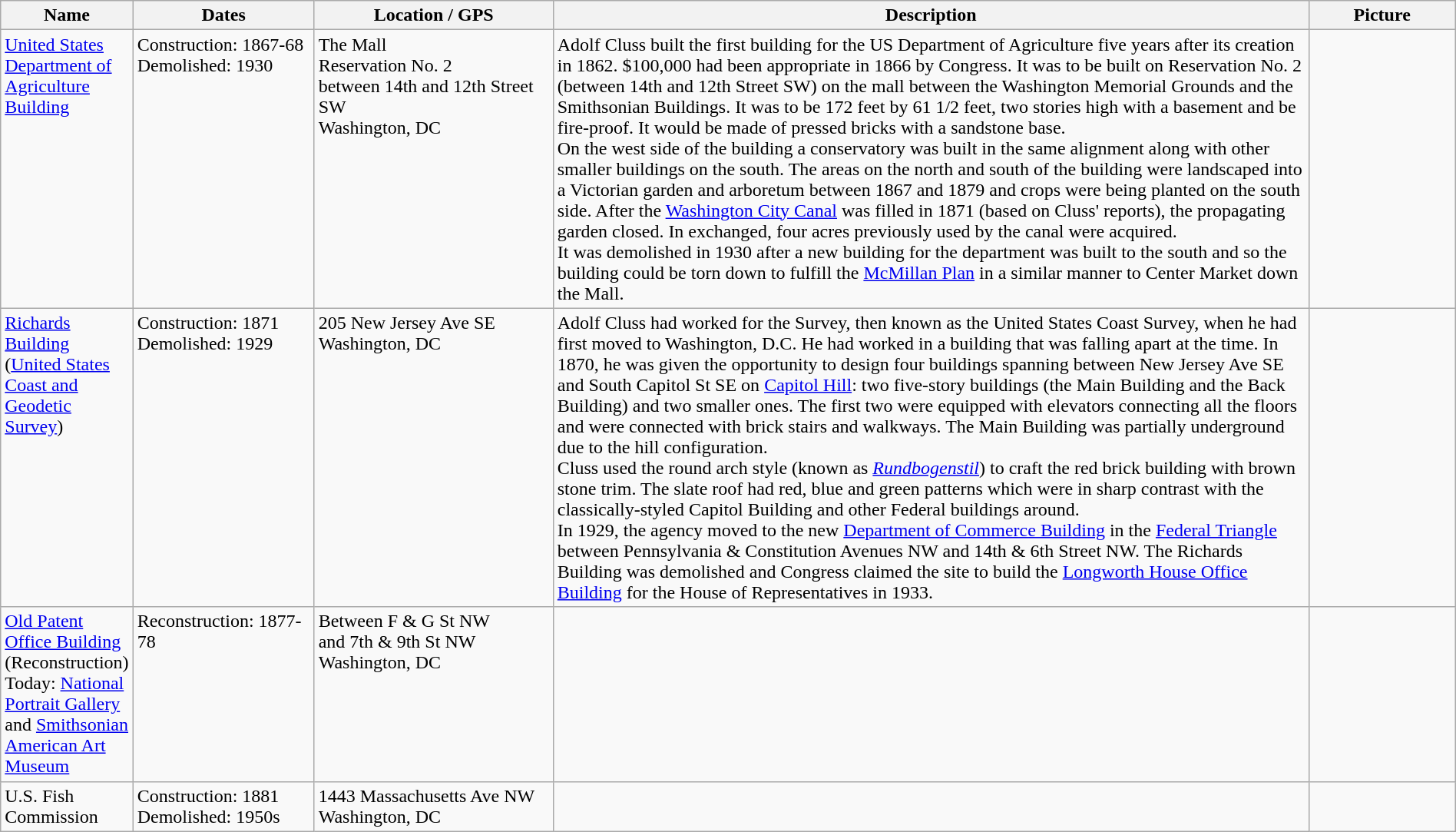<table class="wikitable sortable" style="width: 100%">
<tr>
<th style="width: 100px;">Name</th>
<th style="width: 150px;">Dates</th>
<th style="width: 200px;">Location / GPS</th>
<th>Description</th>
<th style="width: 120px;">Picture</th>
</tr>
<tr style="vertical-align: top;">
<td><a href='#'>United States Department of Agriculture Building</a></td>
<td>Construction: 1867-68<br> Demolished: 1930</td>
<td>The Mall<br>Reservation No. 2<br> between 14th and 12th Street SW<br> Washington, DC<br></td>
<td>Adolf Cluss built the first building for the US Department of Agriculture five years after its creation in 1862. $100,000 had been appropriate in 1866 by Congress. It was to be built on Reservation No. 2 (between 14th and 12th Street SW) on the mall between the Washington Memorial Grounds and the Smithsonian Buildings. It was to be 172 feet by 61 1/2 feet, two stories high with a basement and be fire-proof. It would be made of pressed bricks with a sandstone base.<br>On the west side of the building a conservatory was built in the same alignment along with other smaller buildings on the south. The areas on the north and south of the building were landscaped into a Victorian garden and arboretum between 1867 and 1879 and crops were being planted on the south side. After the <a href='#'>Washington City Canal</a> was filled in 1871 (based on Cluss' reports), the propagating garden closed. In exchanged, four acres previously used by the canal were acquired.<br> It was demolished in 1930 after a new building for the department was built to the south and so the building could be torn down to fulfill the <a href='#'>McMillan Plan</a> in a similar manner to Center Market down the Mall.</td>
<td></td>
</tr>
<tr style="vertical-align: top;">
<td><a href='#'>Richards Building</a> (<a href='#'>United States Coast and Geodetic Survey</a>)</td>
<td>Construction: 1871<br> Demolished: 1929</td>
<td>205 New Jersey Ave SE<br> Washington, DC<br></td>
<td>Adolf Cluss had worked for the Survey, then known as the United States Coast Survey, when he had first moved to Washington, D.C. He had worked in a building that was falling apart at the time. In 1870, he was given the opportunity to design four buildings spanning between New Jersey Ave SE and South Capitol St SE on <a href='#'>Capitol Hill</a>: two five-story buildings (the Main Building and the Back Building) and two smaller ones. The first two were equipped with elevators connecting all the floors and were connected with brick stairs and walkways. The Main Building was partially underground due to the hill configuration.<br> Cluss used the round arch style (known as <em><a href='#'>Rundbogenstil</a></em>) to craft the red brick building with brown stone trim. The slate roof had red, blue and green patterns which were in sharp contrast with the classically-styled Capitol Building and other Federal buildings around.<br> In 1929, the agency moved to the new <a href='#'>Department of Commerce Building</a> in the <a href='#'>Federal Triangle</a> between Pennsylvania & Constitution Avenues NW and 14th & 6th Street NW. The Richards Building was demolished and Congress claimed the site to build the <a href='#'>Longworth House Office Building</a> for the House of Representatives in 1933.</td>
<td></td>
</tr>
<tr style="vertical-align: top;">
<td><a href='#'>Old Patent Office Building</a> (Reconstruction) Today: <a href='#'>National Portrait Gallery</a> and <a href='#'>Smithsonian American Art Museum</a></td>
<td>Reconstruction: 1877-78</td>
<td>Between F & G St NW<br>and 7th & 9th St NW <br> Washington, DC<br></td>
<td></td>
<td></td>
</tr>
<tr style="vertical-align: top;">
<td>U.S. Fish Commission</td>
<td>Construction: 1881<br> Demolished: 1950s</td>
<td>1443 Massachusetts Ave NW<br> Washington, DC<br></td>
<td></td>
<td></td>
</tr>
</table>
